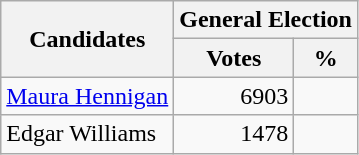<table class=wikitable>
<tr>
<th colspan=1 rowspan=2><strong>Candidates</strong></th>
<th colspan=2><strong>General Election</strong></th>
</tr>
<tr>
<th>Votes</th>
<th>%</th>
</tr>
<tr>
<td><a href='#'>Maura Hennigan</a></td>
<td align="right">6903</td>
<td align="right"></td>
</tr>
<tr>
<td>Edgar Williams</td>
<td align="right">1478</td>
<td align="right"></td>
</tr>
</table>
